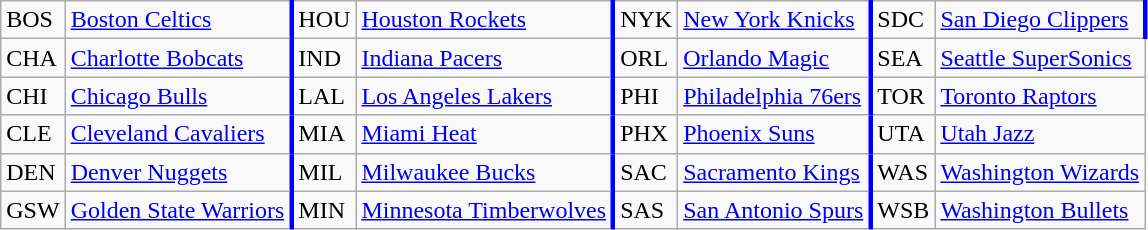<table class="wikitable" align=center>
<tr>
<td>BOS</td>
<td style="border-right: solid blue"><a href='#'>Boston Celtics</a></td>
<td>HOU</td>
<td style="border-right: solid blue"><a href='#'>Houston Rockets</a></td>
<td>NYK</td>
<td style="border-right: solid blue"><a href='#'>New York Knicks</a></td>
<td>SDC</td>
<td style="border-right: solid blue"><a href='#'>San Diego Clippers</a></td>
</tr>
<tr>
<td>CHA</td>
<td style="border-right: solid blue"><a href='#'>Charlotte Bobcats</a></td>
<td>IND</td>
<td style="border-right: solid blue"><a href='#'>Indiana Pacers</a></td>
<td>ORL</td>
<td style="border-right: solid blue"><a href='#'>Orlando Magic</a></td>
<td>SEA</td>
<td><a href='#'>Seattle SuperSonics</a></td>
</tr>
<tr>
<td>CHI</td>
<td style="border-right: solid blue"><a href='#'>Chicago Bulls </a></td>
<td>LAL</td>
<td style="border-right: solid blue"><a href='#'>Los Angeles Lakers</a></td>
<td>PHI</td>
<td style="border-right: solid blue"><a href='#'>Philadelphia 76ers</a></td>
<td>TOR</td>
<td><a href='#'>Toronto Raptors</a></td>
</tr>
<tr>
<td>CLE</td>
<td style="border-right: solid blue"><a href='#'>Cleveland Cavaliers</a></td>
<td>MIA</td>
<td style="border-right: solid blue"><a href='#'>Miami Heat</a></td>
<td>PHX</td>
<td style="border-right: solid blue"><a href='#'>Phoenix Suns</a></td>
<td>UTA</td>
<td><a href='#'>Utah Jazz</a></td>
</tr>
<tr>
<td>DEN</td>
<td style="border-right: solid blue"><a href='#'>Denver Nuggets</a></td>
<td>MIL</td>
<td style="border-right: solid blue"><a href='#'>Milwaukee Bucks</a></td>
<td>SAC</td>
<td style="border-right: solid blue"><a href='#'>Sacramento Kings</a></td>
<td>WAS</td>
<td><a href='#'>Washington Wizards</a></td>
</tr>
<tr>
<td>GSW</td>
<td style="border-right: solid blue"><a href='#'>Golden State Warriors</a></td>
<td>MIN</td>
<td style="border-right: solid blue"><a href='#'>Minnesota Timberwolves</a></td>
<td>SAS</td>
<td style="border-right: solid blue"><a href='#'>San Antonio Spurs</a></td>
<td>WSB</td>
<td><a href='#'>Washington Bullets</a></td>
</tr>
</table>
